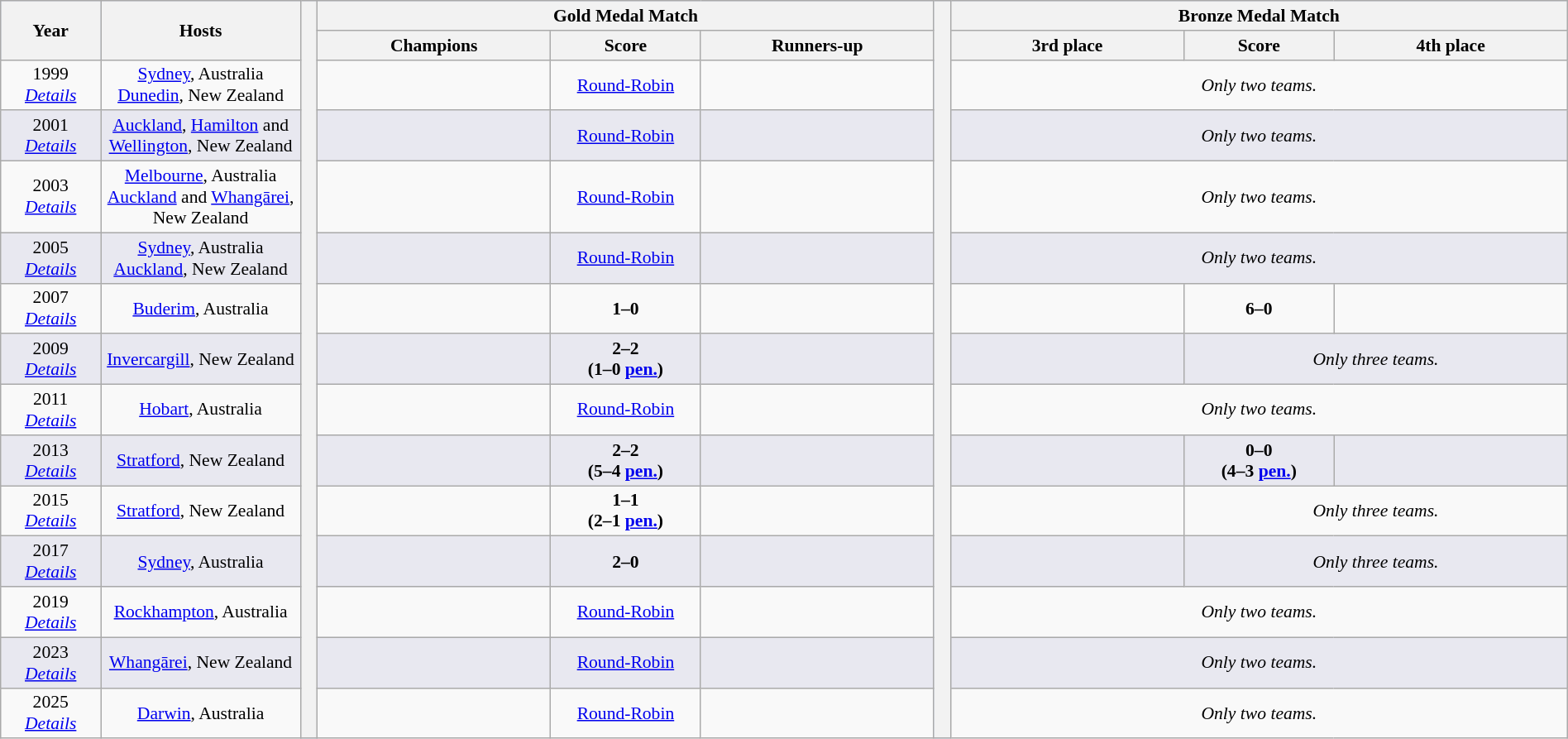<table class="wikitable" style="font-size:90%; width: 100%; text-align: center;">
<tr bgcolor=#c1d8ff>
<th rowspan=2 width=6%>Year</th>
<th rowspan=2 width=12%>Hosts</th>
<th width=1% rowspan=16 bgcolor=ffffff></th>
<th colspan=3>Gold Medal Match</th>
<th width=1% rowspan=16 bgcolor=ffffff></th>
<th colspan=3>Bronze Medal Match</th>
</tr>
<tr bgcolor=#efefef>
<th width=14%>Champions</th>
<th width=9%>Score</th>
<th width=14%>Runners-up</th>
<th width=14%>3rd place</th>
<th width=9%>Score</th>
<th width=14%>4th place</th>
</tr>
<tr>
<td>1999<br><em><a href='#'>Details</a></em></td>
<td><a href='#'>Sydney</a>, Australia<br><a href='#'>Dunedin</a>, New Zealand</td>
<td><strong></strong></td>
<td><a href='#'>Round-Robin</a></td>
<td></td>
<td colspan=3><em>Only two teams.</em></td>
</tr>
<tr bgcolor=#E8E8F0>
<td>2001<br><em><a href='#'>Details</a></em></td>
<td><a href='#'>Auckland</a>, <a href='#'>Hamilton</a> and <a href='#'>Wellington</a>, New Zealand</td>
<td><strong></strong></td>
<td><a href='#'>Round-Robin</a></td>
<td></td>
<td colspan=3><em>Only two teams.</em></td>
</tr>
<tr>
<td>2003<br><em><a href='#'>Details</a></em></td>
<td><a href='#'>Melbourne</a>, Australia<br><a href='#'>Auckland</a> and <a href='#'>Whangārei</a>, New Zealand</td>
<td><strong></strong></td>
<td><a href='#'>Round-Robin</a></td>
<td></td>
<td colspan=3><em>Only two teams.</em></td>
</tr>
<tr bgcolor=#E8E8F0>
<td>2005<br><em><a href='#'>Details</a></em></td>
<td><a href='#'>Sydney</a>, Australia<br><a href='#'>Auckland</a>, New Zealand</td>
<td><strong></strong></td>
<td><a href='#'>Round-Robin</a></td>
<td></td>
<td colspan=3><em>Only two teams.</em></td>
</tr>
<tr>
<td>2007<br><em><a href='#'>Details</a></em></td>
<td><a href='#'>Buderim</a>, Australia</td>
<td><strong></strong></td>
<td><strong>1–0</strong></td>
<td></td>
<td></td>
<td><strong>6–0</strong></td>
<td></td>
</tr>
<tr bgcolor=#E8E8F0>
<td>2009<br><em><a href='#'>Details</a></em></td>
<td><a href='#'>Invercargill</a>, New Zealand</td>
<td><strong></strong></td>
<td><strong>2–2</strong><br><strong>(1–0 <a href='#'>pen.</a>)</strong></td>
<td></td>
<td></td>
<td colspan=2><em>Only three teams.</em></td>
</tr>
<tr>
<td>2011<br><em><a href='#'>Details</a></em></td>
<td><a href='#'>Hobart</a>, Australia</td>
<td><strong></strong></td>
<td><a href='#'>Round-Robin</a></td>
<td></td>
<td colspan=3><em>Only two teams.</em></td>
</tr>
<tr bgcolor=#E8E8F0>
<td>2013<br><em><a href='#'>Details</a></em></td>
<td><a href='#'>Stratford</a>, New Zealand</td>
<td><strong></strong></td>
<td><strong>2–2</strong><br><strong>(5–4 <a href='#'>pen.</a>)</strong></td>
<td></td>
<td></td>
<td><strong>0–0</strong><br><strong>(4–3 <a href='#'>pen.</a>)</strong></td>
<td></td>
</tr>
<tr>
<td>2015<br><em><a href='#'>Details</a></em></td>
<td><a href='#'>Stratford</a>, New Zealand</td>
<td><strong></strong></td>
<td><strong>1–1</strong><br><strong>(2–1 <a href='#'>pen.</a>)</strong></td>
<td></td>
<td></td>
<td colspan=2><em>Only three teams.</em></td>
</tr>
<tr bgcolor=#E8E8F0>
<td>2017<br><em><a href='#'>Details</a></em></td>
<td><a href='#'>Sydney</a>, Australia</td>
<td><strong></strong></td>
<td><strong>2–0</strong></td>
<td></td>
<td></td>
<td colspan=2><em>Only three teams.</em></td>
</tr>
<tr>
<td>2019<br><em><a href='#'>Details</a></em></td>
<td><a href='#'>Rockhampton</a>, Australia</td>
<td><strong></strong></td>
<td><a href='#'>Round-Robin</a></td>
<td></td>
<td colspan=3><em>Only two teams.</em></td>
</tr>
<tr bgcolor=#E8E8F0>
<td>2023<br><em><a href='#'>Details</a></em></td>
<td><a href='#'>Whangārei</a>, New Zealand</td>
<td><strong></strong></td>
<td><a href='#'>Round-Robin</a></td>
<td></td>
<td colspan=3><em>Only two teams.</em></td>
</tr>
<tr>
<td>2025<br><em><a href='#'>Details</a></em></td>
<td><a href='#'>Darwin</a>, Australia</td>
<td></td>
<td><a href='#'>Round-Robin</a></td>
<td></td>
<td colspan=3><em>Only two teams.</em></td>
</tr>
</table>
